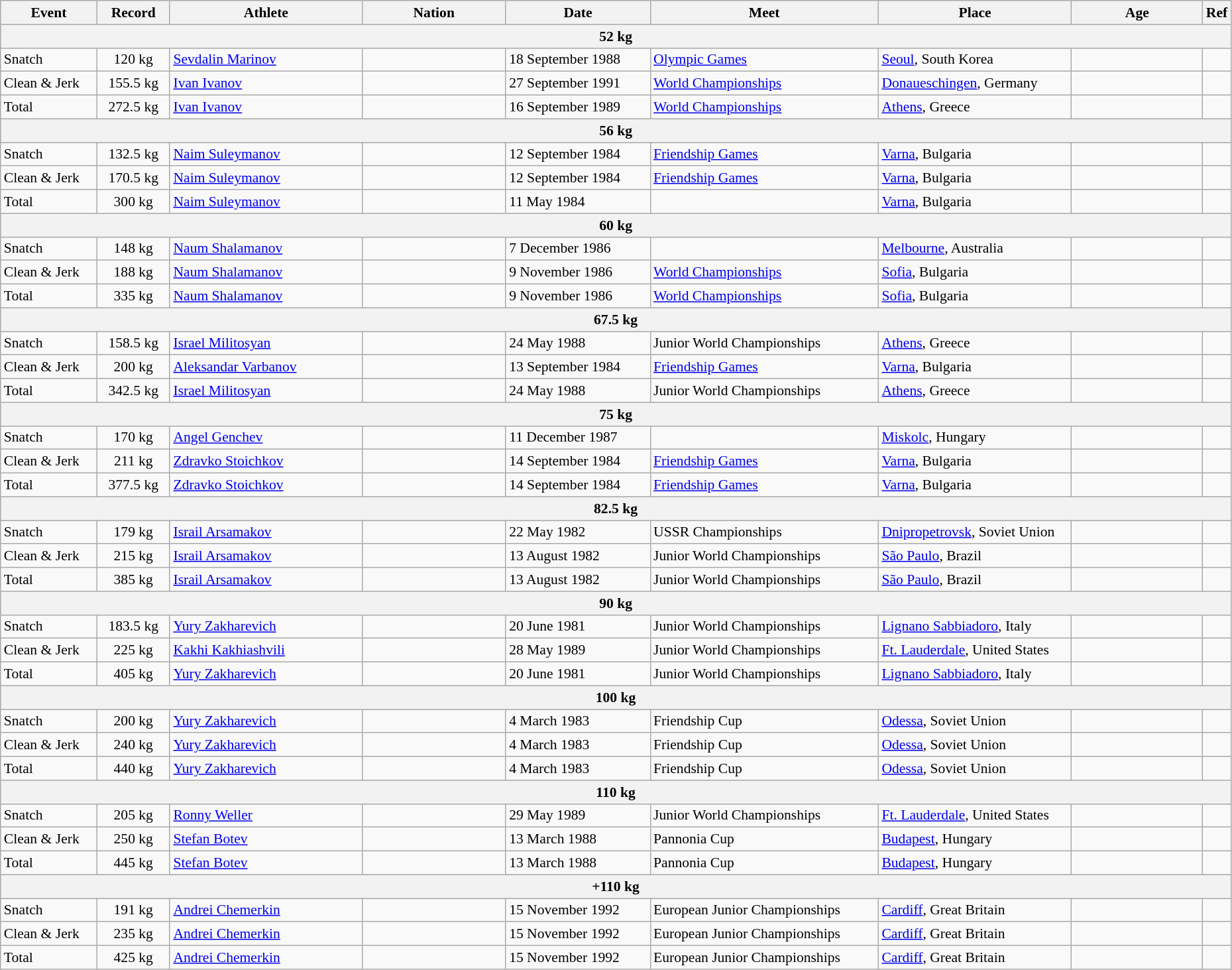<table class="wikitable" style="font-size:90%; width: 98%;">
<tr>
<th width=8%>Event</th>
<th width=6%>Record</th>
<th width=16%>Athlete</th>
<th width=12%>Nation</th>
<th width=12%>Date</th>
<th width=19%>Meet</th>
<th width=16%>Place</th>
<th width=11%>Age</th>
<th width=4%>Ref</th>
</tr>
<tr bgcolor="#DDDDDD">
<th colspan="9">52 kg</th>
</tr>
<tr>
<td>Snatch</td>
<td align=center>120 kg</td>
<td><a href='#'>Sevdalin Marinov</a></td>
<td></td>
<td>18 September 1988</td>
<td><a href='#'>Olympic Games</a></td>
<td> <a href='#'>Seoul</a>, South Korea</td>
<td></td>
<td></td>
</tr>
<tr>
<td>Clean & Jerk</td>
<td align=center>155.5 kg</td>
<td><a href='#'>Ivan Ivanov</a></td>
<td></td>
<td>27 September 1991</td>
<td><a href='#'>World Championships</a></td>
<td> <a href='#'>Donaueschingen</a>, Germany</td>
<td></td>
<td></td>
</tr>
<tr>
<td>Total</td>
<td align=center>272.5 kg</td>
<td><a href='#'>Ivan Ivanov</a></td>
<td></td>
<td>16 September 1989</td>
<td><a href='#'>World Championships</a></td>
<td> <a href='#'>Athens</a>, Greece</td>
<td></td>
<td></td>
</tr>
<tr bgcolor="#DDDDDD">
<th colspan="9">56 kg</th>
</tr>
<tr>
<td>Snatch</td>
<td align=center>132.5 kg</td>
<td><a href='#'>Naim Suleymanov</a></td>
<td></td>
<td>12 September 1984</td>
<td><a href='#'>Friendship Games</a></td>
<td> <a href='#'>Varna</a>, Bulgaria</td>
<td></td>
<td></td>
</tr>
<tr>
<td>Clean & Jerk</td>
<td align=center>170.5 kg</td>
<td><a href='#'>Naim Suleymanov</a></td>
<td></td>
<td>12 September 1984</td>
<td><a href='#'>Friendship Games</a></td>
<td> <a href='#'>Varna</a>, Bulgaria</td>
<td></td>
<td></td>
</tr>
<tr>
<td>Total</td>
<td align=center>300 kg</td>
<td><a href='#'>Naim Suleymanov</a></td>
<td></td>
<td>11 May 1984</td>
<td></td>
<td> <a href='#'>Varna</a>, Bulgaria</td>
<td></td>
<td></td>
</tr>
<tr bgcolor="#DDDDDD">
<th colspan="9">60 kg</th>
</tr>
<tr>
<td>Snatch</td>
<td align=center>148 kg</td>
<td><a href='#'>Naum Shalamanov</a></td>
<td></td>
<td>7 December 1986</td>
<td></td>
<td> <a href='#'>Melbourne</a>, Australia</td>
<td></td>
<td></td>
</tr>
<tr>
<td>Clean & Jerk</td>
<td align=center>188 kg</td>
<td><a href='#'>Naum Shalamanov</a></td>
<td></td>
<td>9 November 1986</td>
<td><a href='#'>World Championships</a></td>
<td> <a href='#'>Sofia</a>, Bulgaria</td>
<td></td>
<td></td>
</tr>
<tr>
<td>Total</td>
<td align=center>335 kg</td>
<td><a href='#'>Naum Shalamanov</a></td>
<td></td>
<td>9 November 1986</td>
<td><a href='#'>World Championships</a></td>
<td> <a href='#'>Sofia</a>, Bulgaria</td>
<td></td>
<td></td>
</tr>
<tr bgcolor="#DDDDDD">
<th colspan="9">67.5 kg</th>
</tr>
<tr>
<td>Snatch</td>
<td align=center>158.5 kg</td>
<td><a href='#'>Israel Militosyan</a></td>
<td></td>
<td>24 May 1988</td>
<td>Junior World Championships</td>
<td> <a href='#'>Athens</a>, Greece</td>
<td></td>
<td></td>
</tr>
<tr>
<td>Clean & Jerk</td>
<td align=center>200 kg</td>
<td><a href='#'>Aleksandar Varbanov</a></td>
<td></td>
<td>13 September 1984</td>
<td><a href='#'>Friendship Games</a></td>
<td> <a href='#'>Varna</a>, Bulgaria</td>
<td></td>
<td></td>
</tr>
<tr>
<td>Total</td>
<td align=center>342.5 kg</td>
<td><a href='#'>Israel Militosyan</a></td>
<td></td>
<td>24 May 1988</td>
<td>Junior World Championships</td>
<td> <a href='#'>Athens</a>, Greece</td>
<td></td>
<td></td>
</tr>
<tr bgcolor="#DDDDDD">
<th colspan="9">75 kg</th>
</tr>
<tr>
<td>Snatch</td>
<td align=center>170 kg</td>
<td><a href='#'>Angel Genchev</a></td>
<td></td>
<td>11 December 1987</td>
<td></td>
<td> <a href='#'>Miskolc</a>, Hungary</td>
<td></td>
<td></td>
</tr>
<tr>
<td>Clean & Jerk</td>
<td align=center>211 kg</td>
<td><a href='#'>Zdravko Stoichkov</a></td>
<td></td>
<td>14 September 1984</td>
<td><a href='#'>Friendship Games</a></td>
<td> <a href='#'>Varna</a>, Bulgaria</td>
<td></td>
<td></td>
</tr>
<tr>
<td>Total</td>
<td align=center>377.5 kg</td>
<td><a href='#'>Zdravko Stoichkov</a></td>
<td></td>
<td>14 September 1984</td>
<td><a href='#'>Friendship Games</a></td>
<td> <a href='#'>Varna</a>, Bulgaria</td>
<td></td>
<td></td>
</tr>
<tr bgcolor="#DDDDDD">
<th colspan="9">82.5 kg</th>
</tr>
<tr>
<td>Snatch</td>
<td align=center>179 kg</td>
<td><a href='#'>Israil Arsamakov</a></td>
<td></td>
<td>22 May 1982</td>
<td>USSR Championships</td>
<td> <a href='#'>Dnipropetrovsk</a>, Soviet Union</td>
<td></td>
<td></td>
</tr>
<tr>
<td>Clean & Jerk</td>
<td align=center>215 kg</td>
<td><a href='#'>Israil Arsamakov</a></td>
<td></td>
<td>13 August 1982</td>
<td>Junior World Championships</td>
<td> <a href='#'>São Paulo</a>, Brazil</td>
<td></td>
<td></td>
</tr>
<tr>
<td>Total</td>
<td align=center>385 kg</td>
<td><a href='#'>Israil Arsamakov</a></td>
<td></td>
<td>13 August 1982</td>
<td>Junior World Championships</td>
<td> <a href='#'>São Paulo</a>, Brazil</td>
<td></td>
<td></td>
</tr>
<tr bgcolor="#DDDDDD">
<th colspan="9">90 kg</th>
</tr>
<tr>
<td>Snatch</td>
<td align=center>183.5 kg</td>
<td><a href='#'>Yury Zakharevich</a></td>
<td></td>
<td>20 June 1981</td>
<td>Junior World Championships</td>
<td> <a href='#'>Lignano Sabbiadoro</a>, Italy</td>
<td></td>
<td></td>
</tr>
<tr>
<td>Clean & Jerk</td>
<td align=center>225 kg</td>
<td><a href='#'>Kakhi Kakhiashvili</a></td>
<td></td>
<td>28 May 1989</td>
<td>Junior World Championships</td>
<td> <a href='#'>Ft. Lauderdale</a>, United States</td>
<td></td>
<td></td>
</tr>
<tr>
<td>Total</td>
<td align=center>405 kg</td>
<td><a href='#'>Yury Zakharevich</a></td>
<td></td>
<td>20 June 1981</td>
<td>Junior World Championships</td>
<td> <a href='#'>Lignano Sabbiadoro</a>, Italy</td>
<td></td>
<td></td>
</tr>
<tr bgcolor="#DDDDDD">
<th colspan="9">100 kg</th>
</tr>
<tr>
<td>Snatch</td>
<td align=center>200 kg</td>
<td><a href='#'>Yury Zakharevich</a></td>
<td></td>
<td>4 March 1983</td>
<td>Friendship Cup</td>
<td> <a href='#'>Odessa</a>, Soviet Union</td>
<td></td>
<td></td>
</tr>
<tr>
<td>Clean & Jerk</td>
<td align=center>240 kg</td>
<td><a href='#'>Yury Zakharevich</a></td>
<td></td>
<td>4 March 1983</td>
<td>Friendship Cup</td>
<td> <a href='#'>Odessa</a>, Soviet Union</td>
<td></td>
<td></td>
</tr>
<tr>
<td>Total</td>
<td align=center>440 kg</td>
<td><a href='#'>Yury Zakharevich</a></td>
<td></td>
<td>4 March 1983</td>
<td>Friendship Cup</td>
<td> <a href='#'>Odessa</a>, Soviet Union</td>
<td></td>
<td></td>
</tr>
<tr bgcolor="#DDDDDD">
<th colspan="9">110 kg</th>
</tr>
<tr>
<td>Snatch</td>
<td align=center>205 kg</td>
<td><a href='#'>Ronny Weller</a></td>
<td></td>
<td>29 May 1989</td>
<td>Junior World Championships</td>
<td> <a href='#'>Ft. Lauderdale</a>, United States</td>
<td></td>
<td></td>
</tr>
<tr>
<td>Clean & Jerk</td>
<td align=center>250 kg</td>
<td><a href='#'>Stefan Botev</a></td>
<td></td>
<td>13 March 1988</td>
<td>Pannonia Cup</td>
<td> <a href='#'>Budapest</a>, Hungary</td>
<td></td>
<td></td>
</tr>
<tr>
<td>Total</td>
<td align=center>445 kg</td>
<td><a href='#'>Stefan Botev</a></td>
<td></td>
<td>13 March 1988</td>
<td>Pannonia Cup</td>
<td> <a href='#'>Budapest</a>, Hungary</td>
<td></td>
<td></td>
</tr>
<tr bgcolor="#DDDDDD">
<th colspan="9">+110 kg</th>
</tr>
<tr>
<td>Snatch</td>
<td align=center>191 kg</td>
<td><a href='#'>Andrei Chemerkin</a></td>
<td></td>
<td>15 November 1992</td>
<td>European Junior Championships</td>
<td> <a href='#'>Cardiff</a>, Great Britain</td>
<td></td>
<td></td>
</tr>
<tr>
<td>Clean & Jerk</td>
<td align=center>235 kg</td>
<td><a href='#'>Andrei Chemerkin</a></td>
<td></td>
<td>15 November 1992</td>
<td>European Junior Championships</td>
<td> <a href='#'>Cardiff</a>, Great Britain</td>
<td></td>
<td></td>
</tr>
<tr>
<td>Total</td>
<td align=center>425 kg</td>
<td><a href='#'>Andrei Chemerkin</a></td>
<td></td>
<td>15 November 1992</td>
<td>European Junior Championships</td>
<td> <a href='#'>Cardiff</a>, Great Britain</td>
<td></td>
<td></td>
</tr>
</table>
